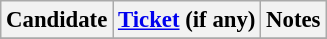<table class="wikitable" style="font-size: 95%">
<tr>
<th>Candidate</th>
<th><a href='#'>Ticket</a> (if any)</th>
<th>Notes</th>
</tr>
<tr>
</tr>
</table>
